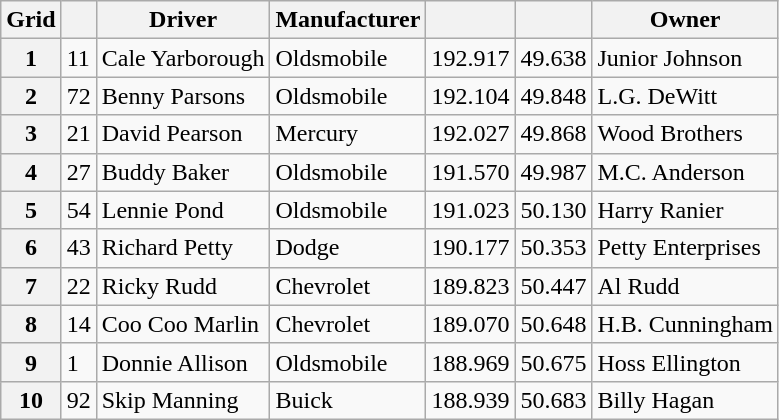<table class="wikitable">
<tr>
<th>Grid</th>
<th></th>
<th>Driver</th>
<th>Manufacturer</th>
<th></th>
<th></th>
<th>Owner</th>
</tr>
<tr>
<th>1</th>
<td>11</td>
<td>Cale Yarborough</td>
<td>Oldsmobile</td>
<td>192.917</td>
<td>49.638</td>
<td>Junior Johnson</td>
</tr>
<tr>
<th>2</th>
<td>72</td>
<td>Benny Parsons</td>
<td>Oldsmobile</td>
<td>192.104</td>
<td>49.848</td>
<td>L.G. DeWitt</td>
</tr>
<tr>
<th>3</th>
<td>21</td>
<td>David Pearson</td>
<td>Mercury</td>
<td>192.027</td>
<td>49.868</td>
<td>Wood Brothers</td>
</tr>
<tr>
<th>4</th>
<td>27</td>
<td>Buddy Baker</td>
<td>Oldsmobile</td>
<td>191.570</td>
<td>49.987</td>
<td>M.C. Anderson</td>
</tr>
<tr>
<th>5</th>
<td>54</td>
<td>Lennie Pond</td>
<td>Oldsmobile</td>
<td>191.023</td>
<td>50.130</td>
<td>Harry Ranier</td>
</tr>
<tr>
<th>6</th>
<td>43</td>
<td>Richard Petty</td>
<td>Dodge</td>
<td>190.177</td>
<td>50.353</td>
<td>Petty Enterprises</td>
</tr>
<tr>
<th>7</th>
<td>22</td>
<td>Ricky Rudd</td>
<td>Chevrolet</td>
<td>189.823</td>
<td>50.447</td>
<td>Al Rudd</td>
</tr>
<tr>
<th>8</th>
<td>14</td>
<td>Coo Coo Marlin</td>
<td>Chevrolet</td>
<td>189.070</td>
<td>50.648</td>
<td>H.B. Cunningham</td>
</tr>
<tr>
<th>9</th>
<td>1</td>
<td>Donnie Allison</td>
<td>Oldsmobile</td>
<td>188.969</td>
<td>50.675</td>
<td>Hoss Ellington</td>
</tr>
<tr>
<th>10</th>
<td>92</td>
<td>Skip Manning</td>
<td>Buick</td>
<td>188.939</td>
<td>50.683</td>
<td>Billy Hagan</td>
</tr>
</table>
